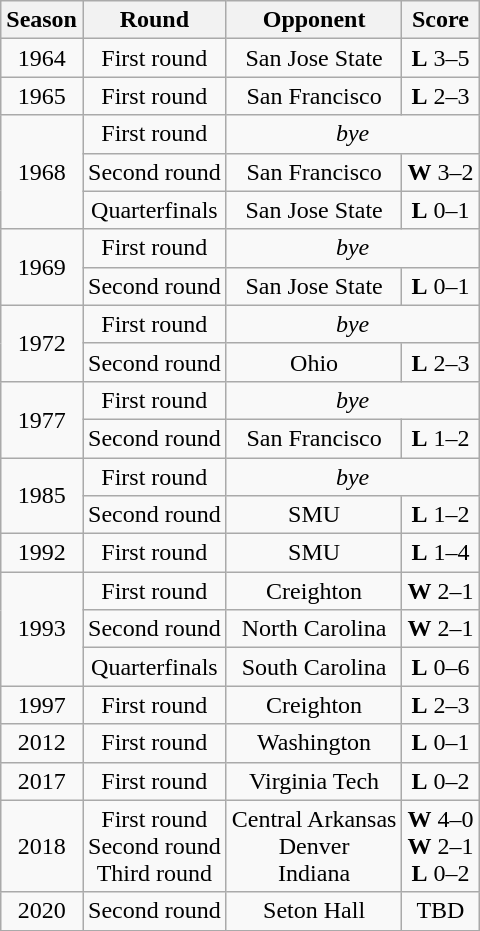<table class="wikitable" style="text-align: center;">
<tr>
<th>Season</th>
<th>Round</th>
<th>Opponent</th>
<th>Score</th>
</tr>
<tr>
<td>1964</td>
<td>First round</td>
<td>San Jose State</td>
<td><strong>L</strong> 3–5</td>
</tr>
<tr>
<td>1965</td>
<td>First round</td>
<td>San Francisco</td>
<td><strong>L</strong> 2–3</td>
</tr>
<tr>
<td rowspan="3">1968</td>
<td>First round</td>
<td colspan="2"><em>bye</em></td>
</tr>
<tr>
<td>Second round</td>
<td>San Francisco</td>
<td><strong>W</strong> 3–2</td>
</tr>
<tr>
<td>Quarterfinals</td>
<td>San Jose State</td>
<td><strong>L</strong> 0–1</td>
</tr>
<tr>
<td rowspan="2">1969</td>
<td>First round</td>
<td colspan="2"><em>bye</em></td>
</tr>
<tr>
<td>Second round</td>
<td>San Jose State</td>
<td><strong>L</strong> 0–1</td>
</tr>
<tr>
<td rowspan="2">1972</td>
<td>First round</td>
<td colspan="2"><em>bye</em></td>
</tr>
<tr>
<td>Second round</td>
<td>Ohio</td>
<td><strong>L</strong> 2–3</td>
</tr>
<tr>
<td rowspan="2">1977</td>
<td>First round</td>
<td colspan="2"><em>bye</em></td>
</tr>
<tr>
<td>Second round</td>
<td>San Francisco</td>
<td><strong>L</strong> 1–2</td>
</tr>
<tr>
<td rowspan="2">1985</td>
<td>First round</td>
<td colspan="2"><em>bye</em></td>
</tr>
<tr>
<td>Second round</td>
<td>SMU</td>
<td><strong>L</strong> 1–2</td>
</tr>
<tr>
<td>1992</td>
<td>First round</td>
<td>SMU</td>
<td><strong>L</strong> 1–4</td>
</tr>
<tr>
<td rowspan="3">1993</td>
<td>First round</td>
<td>Creighton</td>
<td><strong>W</strong> 2–1</td>
</tr>
<tr>
<td>Second round</td>
<td>North Carolina</td>
<td><strong>W</strong> 2–1</td>
</tr>
<tr>
<td>Quarterfinals</td>
<td>South Carolina</td>
<td><strong>L</strong> 0–6</td>
</tr>
<tr>
<td>1997</td>
<td>First round</td>
<td>Creighton</td>
<td><strong>L</strong> 2–3</td>
</tr>
<tr>
<td>2012</td>
<td>First round</td>
<td>Washington</td>
<td><strong>L</strong> 0–1</td>
</tr>
<tr>
<td>2017</td>
<td>First round</td>
<td>Virginia Tech</td>
<td><strong>L</strong> 0–2</td>
</tr>
<tr>
<td>2018</td>
<td>First round<br>Second round<br>Third round</td>
<td>Central Arkansas<br>Denver<br>Indiana</td>
<td><strong>W</strong> 4–0<br><strong>W</strong> 2–1<br><strong>L</strong> 0–2</td>
</tr>
<tr>
<td>2020</td>
<td>Second round</td>
<td>Seton Hall</td>
<td>TBD</td>
</tr>
<tr>
</tr>
</table>
